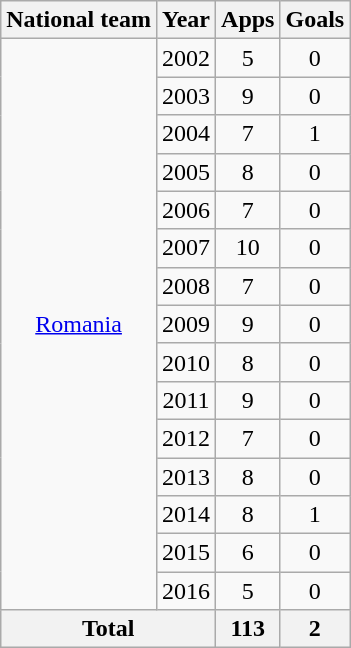<table class="wikitable" style="text-align:center">
<tr>
<th>National team</th>
<th>Year</th>
<th>Apps</th>
<th>Goals</th>
</tr>
<tr>
<td rowspan="15"><a href='#'>Romania</a></td>
<td>2002</td>
<td>5</td>
<td>0</td>
</tr>
<tr>
<td>2003</td>
<td>9</td>
<td>0</td>
</tr>
<tr>
<td>2004</td>
<td>7</td>
<td>1</td>
</tr>
<tr>
<td>2005</td>
<td>8</td>
<td>0</td>
</tr>
<tr>
<td>2006</td>
<td>7</td>
<td>0</td>
</tr>
<tr>
<td>2007</td>
<td>10</td>
<td>0</td>
</tr>
<tr>
<td>2008</td>
<td>7</td>
<td>0</td>
</tr>
<tr>
<td>2009</td>
<td>9</td>
<td>0</td>
</tr>
<tr>
<td>2010</td>
<td>8</td>
<td>0</td>
</tr>
<tr>
<td>2011</td>
<td>9</td>
<td>0</td>
</tr>
<tr>
<td>2012</td>
<td>7</td>
<td>0</td>
</tr>
<tr>
<td>2013</td>
<td>8</td>
<td>0</td>
</tr>
<tr>
<td>2014</td>
<td>8</td>
<td>1</td>
</tr>
<tr>
<td>2015</td>
<td>6</td>
<td>0</td>
</tr>
<tr>
<td>2016</td>
<td>5</td>
<td>0</td>
</tr>
<tr>
<th colspan="2">Total</th>
<th>113</th>
<th>2</th>
</tr>
</table>
